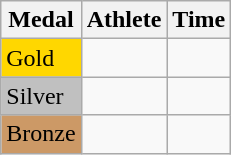<table class="wikitable">
<tr>
<th>Medal</th>
<th>Athlete</th>
<th>Time</th>
</tr>
<tr>
<td bgcolor="gold">Gold</td>
<td></td>
<td></td>
</tr>
<tr>
<td bgcolor="silver">Silver</td>
<td></td>
<td></td>
</tr>
<tr>
<td bgcolor="CC9966">Bronze</td>
<td></td>
<td></td>
</tr>
</table>
